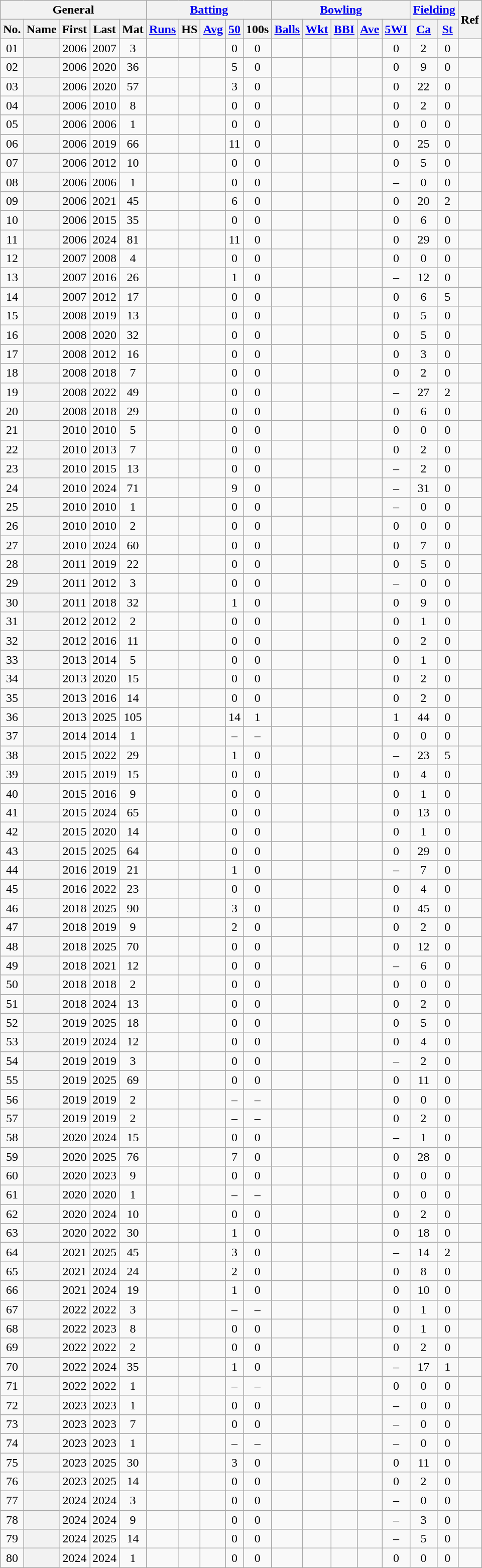<table class="wikitable plainrowheaders sortable">
<tr align="center">
<th scope="col" colspan=5 class="unsortable">General</th>
<th scope="col" colspan=5 class="unsortable"><a href='#'>Batting</a></th>
<th scope="col" colspan=5 class="unsortable"><a href='#'>Bowling</a></th>
<th scope="col" colspan=2 class="unsortable"><a href='#'>Fielding</a></th>
<th scope="col" rowspan=2 class="unsortable">Ref</th>
</tr>
<tr align="center">
<th scope="col">No.</th>
<th scope="col">Name</th>
<th scope="col">First</th>
<th scope="col">Last</th>
<th scope="col">Mat</th>
<th scope="col"><a href='#'>Runs</a></th>
<th scope="col">HS</th>
<th scope="col"><a href='#'>Avg</a></th>
<th scope="col"><a href='#'>50</a></th>
<th scope="col">100s</th>
<th scope="col"><a href='#'>Balls</a></th>
<th scope="col"><a href='#'>Wkt</a></th>
<th scope="col"><a href='#'>BBI</a></th>
<th scope="col"><a href='#'>Ave</a></th>
<th scope="col"><a href='#'>5WI</a></th>
<th scope="col"><a href='#'>Ca</a></th>
<th scope="col"><a href='#'>St</a></th>
</tr>
<tr align="center">
<td><span>0</span>1</td>
<th scope="row" align="left"></th>
<td>2006</td>
<td>2007</td>
<td>3</td>
<td></td>
<td></td>
<td></td>
<td>0</td>
<td>0</td>
<td></td>
<td></td>
<td></td>
<td></td>
<td>0</td>
<td>2</td>
<td>0</td>
<td></td>
</tr>
<tr align="center">
<td><span>0</span>2</td>
<th scope="row" align="left"></th>
<td>2006</td>
<td>2020</td>
<td>36</td>
<td></td>
<td></td>
<td></td>
<td>5</td>
<td>0</td>
<td></td>
<td></td>
<td></td>
<td></td>
<td>0</td>
<td>9</td>
<td>0</td>
<td></td>
</tr>
<tr align="center">
<td><span>0</span>3</td>
<th scope="row" align="left"></th>
<td>2006</td>
<td>2020</td>
<td>57</td>
<td></td>
<td></td>
<td></td>
<td>3</td>
<td>0</td>
<td></td>
<td></td>
<td></td>
<td></td>
<td>0</td>
<td>22</td>
<td>0</td>
<td></td>
</tr>
<tr align="center">
<td><span>0</span>4</td>
<th scope="row" align="left"></th>
<td>2006</td>
<td>2010</td>
<td>8</td>
<td></td>
<td></td>
<td></td>
<td>0</td>
<td>0</td>
<td></td>
<td></td>
<td></td>
<td></td>
<td>0</td>
<td>2</td>
<td>0</td>
<td></td>
</tr>
<tr align="center">
<td><span>0</span>5</td>
<th scope="row" align="left"></th>
<td>2006</td>
<td>2006</td>
<td>1</td>
<td></td>
<td></td>
<td></td>
<td>0</td>
<td>0</td>
<td></td>
<td></td>
<td></td>
<td></td>
<td>0</td>
<td>0</td>
<td>0</td>
<td></td>
</tr>
<tr align="center">
<td><span>0</span>6</td>
<th scope="row" align="left"></th>
<td>2006</td>
<td>2019</td>
<td>66</td>
<td></td>
<td></td>
<td></td>
<td>11</td>
<td>0</td>
<td></td>
<td></td>
<td></td>
<td></td>
<td>0</td>
<td>25</td>
<td>0</td>
<td></td>
</tr>
<tr align="center">
<td><span>0</span>7</td>
<th scope="row" align="left"></th>
<td>2006</td>
<td>2012</td>
<td>10</td>
<td></td>
<td></td>
<td></td>
<td>0</td>
<td>0</td>
<td></td>
<td></td>
<td></td>
<td></td>
<td>0</td>
<td>5</td>
<td>0</td>
<td></td>
</tr>
<tr align="center">
<td><span>0</span>8</td>
<th scope="row" align="left"></th>
<td>2006</td>
<td>2006</td>
<td>1</td>
<td></td>
<td></td>
<td></td>
<td>0</td>
<td>0</td>
<td></td>
<td></td>
<td></td>
<td></td>
<td>–</td>
<td>0</td>
<td>0</td>
<td></td>
</tr>
<tr align="center">
<td><span>0</span>9</td>
<th scope="row" align="left"></th>
<td>2006</td>
<td>2021</td>
<td>45</td>
<td></td>
<td></td>
<td></td>
<td>6</td>
<td>0</td>
<td></td>
<td></td>
<td></td>
<td></td>
<td>0</td>
<td>20</td>
<td>2</td>
<td></td>
</tr>
<tr align="center">
<td>10</td>
<th scope="row" align="left"></th>
<td>2006</td>
<td>2015</td>
<td>35</td>
<td></td>
<td></td>
<td></td>
<td>0</td>
<td>0</td>
<td></td>
<td></td>
<td></td>
<td></td>
<td>0</td>
<td>6</td>
<td>0</td>
<td></td>
</tr>
<tr align="center">
<td>11</td>
<th scope="row" align="left"></th>
<td>2006</td>
<td>2024</td>
<td>81</td>
<td></td>
<td></td>
<td></td>
<td>11</td>
<td>0</td>
<td></td>
<td></td>
<td></td>
<td></td>
<td>0</td>
<td>29</td>
<td>0</td>
<td></td>
</tr>
<tr align="center">
<td>12</td>
<th scope="row" align="left"></th>
<td>2007</td>
<td>2008</td>
<td>4</td>
<td></td>
<td></td>
<td></td>
<td>0</td>
<td>0</td>
<td></td>
<td></td>
<td></td>
<td></td>
<td>0</td>
<td>0</td>
<td>0</td>
<td></td>
</tr>
<tr align="center">
<td>13</td>
<th scope="row" align="left"></th>
<td>2007</td>
<td>2016</td>
<td>26</td>
<td></td>
<td></td>
<td></td>
<td>1</td>
<td>0</td>
<td></td>
<td></td>
<td></td>
<td></td>
<td>–</td>
<td>12</td>
<td>0</td>
<td></td>
</tr>
<tr align="center">
<td>14</td>
<th scope="row" align="left"></th>
<td>2007</td>
<td>2012</td>
<td>17</td>
<td></td>
<td></td>
<td></td>
<td>0</td>
<td>0</td>
<td></td>
<td></td>
<td></td>
<td></td>
<td>0</td>
<td>6</td>
<td>5</td>
<td></td>
</tr>
<tr align="center">
<td>15</td>
<th scope="row" align="left"></th>
<td>2008</td>
<td>2019</td>
<td>13</td>
<td></td>
<td></td>
<td></td>
<td>0</td>
<td>0</td>
<td></td>
<td></td>
<td></td>
<td></td>
<td>0</td>
<td>5</td>
<td>0</td>
<td></td>
</tr>
<tr align="center">
<td>16</td>
<th scope="row" align="left"></th>
<td>2008</td>
<td>2020</td>
<td>32</td>
<td></td>
<td></td>
<td></td>
<td>0</td>
<td>0</td>
<td></td>
<td></td>
<td></td>
<td></td>
<td>0</td>
<td>5</td>
<td>0</td>
<td></td>
</tr>
<tr align="center">
<td>17</td>
<th scope="row" align="left"></th>
<td>2008</td>
<td>2012</td>
<td>16</td>
<td></td>
<td></td>
<td></td>
<td>0</td>
<td>0</td>
<td></td>
<td></td>
<td></td>
<td></td>
<td>0</td>
<td>3</td>
<td>0</td>
<td></td>
</tr>
<tr align="center">
<td>18</td>
<th scope="row" align="left"></th>
<td>2008</td>
<td>2018</td>
<td>7</td>
<td></td>
<td></td>
<td></td>
<td>0</td>
<td>0</td>
<td></td>
<td></td>
<td></td>
<td></td>
<td>0</td>
<td>2</td>
<td>0</td>
<td></td>
</tr>
<tr align="center">
<td>19</td>
<th scope="row" align="left"></th>
<td>2008</td>
<td>2022</td>
<td>49</td>
<td></td>
<td></td>
<td></td>
<td>0</td>
<td>0</td>
<td></td>
<td></td>
<td></td>
<td></td>
<td>–</td>
<td>27</td>
<td>2</td>
<td></td>
</tr>
<tr align="center">
<td>20</td>
<th scope="row" align="left"></th>
<td>2008</td>
<td>2018</td>
<td>29</td>
<td></td>
<td></td>
<td></td>
<td>0</td>
<td>0</td>
<td></td>
<td></td>
<td></td>
<td></td>
<td>0</td>
<td>6</td>
<td>0</td>
<td></td>
</tr>
<tr align="center">
<td>21</td>
<th scope="row" align="left"></th>
<td>2010</td>
<td>2010</td>
<td>5</td>
<td></td>
<td></td>
<td></td>
<td>0</td>
<td>0</td>
<td></td>
<td></td>
<td></td>
<td></td>
<td>0</td>
<td>0</td>
<td>0</td>
<td></td>
</tr>
<tr align="center">
<td>22</td>
<th scope="row" align="left"></th>
<td>2010</td>
<td>2013</td>
<td>7</td>
<td></td>
<td></td>
<td></td>
<td>0</td>
<td>0</td>
<td></td>
<td></td>
<td></td>
<td></td>
<td>0</td>
<td>2</td>
<td>0</td>
<td></td>
</tr>
<tr align="center">
<td>23</td>
<th scope="row" align="left"></th>
<td>2010</td>
<td>2015</td>
<td>13</td>
<td></td>
<td></td>
<td></td>
<td>0</td>
<td>0</td>
<td></td>
<td></td>
<td></td>
<td></td>
<td>–</td>
<td>2</td>
<td>0</td>
<td></td>
</tr>
<tr align="center">
<td>24</td>
<th scope="row" align="left"></th>
<td>2010</td>
<td>2024</td>
<td>71</td>
<td></td>
<td></td>
<td></td>
<td>9</td>
<td>0</td>
<td></td>
<td></td>
<td></td>
<td></td>
<td>–</td>
<td>31</td>
<td>0</td>
<td></td>
</tr>
<tr align="center">
<td>25</td>
<th scope="row" align="left"></th>
<td>2010</td>
<td>2010</td>
<td>1</td>
<td></td>
<td></td>
<td></td>
<td>0</td>
<td>0</td>
<td></td>
<td></td>
<td></td>
<td></td>
<td>–</td>
<td>0</td>
<td>0</td>
<td></td>
</tr>
<tr align="center">
<td>26</td>
<th scope="row" align="left"></th>
<td>2010</td>
<td>2010</td>
<td>2</td>
<td></td>
<td></td>
<td></td>
<td>0</td>
<td>0</td>
<td></td>
<td></td>
<td></td>
<td></td>
<td>0</td>
<td>0</td>
<td>0</td>
<td></td>
</tr>
<tr align="center">
<td>27</td>
<th scope="row" align="left"></th>
<td>2010</td>
<td>2024</td>
<td>60</td>
<td></td>
<td></td>
<td></td>
<td>0</td>
<td>0</td>
<td></td>
<td></td>
<td></td>
<td></td>
<td>0</td>
<td>7</td>
<td>0</td>
<td></td>
</tr>
<tr align="center">
<td>28</td>
<th scope="row" align="left"></th>
<td>2011</td>
<td>2019</td>
<td>22</td>
<td></td>
<td></td>
<td></td>
<td>0</td>
<td>0</td>
<td></td>
<td></td>
<td></td>
<td></td>
<td>0</td>
<td>5</td>
<td>0</td>
<td></td>
</tr>
<tr align="center">
<td>29</td>
<th scope="row" align="left"></th>
<td>2011</td>
<td>2012</td>
<td>3</td>
<td></td>
<td></td>
<td></td>
<td>0</td>
<td>0</td>
<td></td>
<td></td>
<td></td>
<td></td>
<td>–</td>
<td>0</td>
<td>0</td>
<td></td>
</tr>
<tr align="center">
<td>30</td>
<th scope="row" align="left"></th>
<td>2011</td>
<td>2018</td>
<td>32</td>
<td></td>
<td></td>
<td></td>
<td>1</td>
<td>0</td>
<td></td>
<td></td>
<td></td>
<td></td>
<td>0</td>
<td>9</td>
<td>0</td>
<td></td>
</tr>
<tr align="center">
<td>31</td>
<th scope="row" align="left"></th>
<td>2012</td>
<td>2012</td>
<td>2</td>
<td></td>
<td></td>
<td></td>
<td>0</td>
<td>0</td>
<td></td>
<td></td>
<td></td>
<td></td>
<td>0</td>
<td>1</td>
<td>0</td>
<td></td>
</tr>
<tr align="center">
<td>32</td>
<th scope="row" align="left"></th>
<td>2012</td>
<td>2016</td>
<td>11</td>
<td></td>
<td></td>
<td></td>
<td>0</td>
<td>0</td>
<td></td>
<td></td>
<td></td>
<td></td>
<td>0</td>
<td>2</td>
<td>0</td>
<td></td>
</tr>
<tr align="center">
<td>33</td>
<th scope="row" align="left"></th>
<td>2013</td>
<td>2014</td>
<td>5</td>
<td></td>
<td></td>
<td></td>
<td>0</td>
<td>0</td>
<td></td>
<td></td>
<td></td>
<td></td>
<td>0</td>
<td>1</td>
<td>0</td>
<td></td>
</tr>
<tr align="center">
<td>34</td>
<th scope="row" align="left"></th>
<td>2013</td>
<td>2020</td>
<td>15</td>
<td></td>
<td></td>
<td></td>
<td>0</td>
<td>0</td>
<td></td>
<td></td>
<td></td>
<td></td>
<td>0</td>
<td>2</td>
<td>0</td>
<td></td>
</tr>
<tr align="center">
<td>35</td>
<th scope="row" align="left"></th>
<td>2013</td>
<td>2016</td>
<td>14</td>
<td></td>
<td></td>
<td></td>
<td>0</td>
<td>0</td>
<td></td>
<td></td>
<td></td>
<td></td>
<td>0</td>
<td>2</td>
<td>0</td>
<td></td>
</tr>
<tr align="center">
<td>36</td>
<th scope="row" align="left"></th>
<td>2013</td>
<td>2025</td>
<td>105</td>
<td></td>
<td></td>
<td></td>
<td>14</td>
<td>1</td>
<td></td>
<td></td>
<td></td>
<td></td>
<td>1</td>
<td>44</td>
<td>0</td>
<td></td>
</tr>
<tr align="center">
<td>37</td>
<th scope="row" align="left"></th>
<td>2014</td>
<td>2014</td>
<td>1</td>
<td></td>
<td></td>
<td></td>
<td>–</td>
<td>–</td>
<td></td>
<td></td>
<td></td>
<td></td>
<td>0</td>
<td>0</td>
<td>0</td>
<td></td>
</tr>
<tr align="center">
<td>38</td>
<th scope="row" align="left"></th>
<td>2015</td>
<td>2022</td>
<td>29</td>
<td></td>
<td></td>
<td></td>
<td>1</td>
<td>0</td>
<td></td>
<td></td>
<td></td>
<td></td>
<td>–</td>
<td>23</td>
<td>5</td>
<td></td>
</tr>
<tr align="center">
<td>39</td>
<th scope="row" align="left"></th>
<td>2015</td>
<td>2019</td>
<td>15</td>
<td></td>
<td></td>
<td></td>
<td>0</td>
<td>0</td>
<td></td>
<td></td>
<td></td>
<td></td>
<td>0</td>
<td>4</td>
<td>0</td>
<td></td>
</tr>
<tr align="center">
<td>40</td>
<th scope="row" align="left"></th>
<td>2015</td>
<td>2016</td>
<td>9</td>
<td></td>
<td></td>
<td></td>
<td>0</td>
<td>0</td>
<td></td>
<td></td>
<td></td>
<td></td>
<td>0</td>
<td>1</td>
<td>0</td>
<td></td>
</tr>
<tr align="center">
<td>41</td>
<th scope="row" align="left"></th>
<td>2015</td>
<td>2024</td>
<td>65</td>
<td></td>
<td></td>
<td></td>
<td>0</td>
<td>0</td>
<td></td>
<td></td>
<td></td>
<td></td>
<td>0</td>
<td>13</td>
<td>0</td>
<td></td>
</tr>
<tr align="center">
<td>42</td>
<th scope="row" align="left"></th>
<td>2015</td>
<td>2020</td>
<td>14</td>
<td></td>
<td></td>
<td></td>
<td>0</td>
<td>0</td>
<td></td>
<td></td>
<td></td>
<td></td>
<td>0</td>
<td>1</td>
<td>0</td>
<td></td>
</tr>
<tr align="center">
<td>43</td>
<th scope="row" align="left"></th>
<td>2015</td>
<td>2025</td>
<td>64</td>
<td></td>
<td></td>
<td></td>
<td>0</td>
<td>0</td>
<td></td>
<td></td>
<td></td>
<td></td>
<td>0</td>
<td>29</td>
<td>0</td>
<td></td>
</tr>
<tr align="center">
<td>44</td>
<th scope="row" align="left"></th>
<td>2016</td>
<td>2019</td>
<td>21</td>
<td></td>
<td></td>
<td></td>
<td>1</td>
<td>0</td>
<td></td>
<td></td>
<td></td>
<td></td>
<td>–</td>
<td>7</td>
<td>0</td>
<td></td>
</tr>
<tr align="center">
<td>45</td>
<th scope="row" align="left"></th>
<td>2016</td>
<td>2022</td>
<td>23</td>
<td></td>
<td></td>
<td></td>
<td>0</td>
<td>0</td>
<td></td>
<td></td>
<td></td>
<td></td>
<td>0</td>
<td>4</td>
<td>0</td>
<td></td>
</tr>
<tr align="center">
<td>46</td>
<th scope="row" align="left"></th>
<td>2018</td>
<td>2025</td>
<td>90</td>
<td></td>
<td></td>
<td></td>
<td>3</td>
<td>0</td>
<td></td>
<td></td>
<td></td>
<td></td>
<td>0</td>
<td>45</td>
<td>0</td>
<td></td>
</tr>
<tr align="center">
<td>47</td>
<th scope="row" align="left"></th>
<td>2018</td>
<td>2019</td>
<td>9</td>
<td></td>
<td></td>
<td></td>
<td>2</td>
<td>0</td>
<td></td>
<td></td>
<td></td>
<td></td>
<td>0</td>
<td>2</td>
<td>0</td>
<td></td>
</tr>
<tr align="center">
<td>48</td>
<th scope="row" align="left"></th>
<td>2018</td>
<td>2025</td>
<td>70</td>
<td></td>
<td></td>
<td></td>
<td>0</td>
<td>0</td>
<td></td>
<td></td>
<td></td>
<td></td>
<td>0</td>
<td>12</td>
<td>0</td>
<td></td>
</tr>
<tr align="center">
<td>49</td>
<th scope="row" align="left"></th>
<td>2018</td>
<td>2021</td>
<td>12</td>
<td></td>
<td></td>
<td></td>
<td>0</td>
<td>0</td>
<td></td>
<td></td>
<td></td>
<td></td>
<td>–</td>
<td>6</td>
<td>0</td>
<td></td>
</tr>
<tr align="center">
<td>50</td>
<th scope="row" align="left"></th>
<td>2018</td>
<td>2018</td>
<td>2</td>
<td></td>
<td></td>
<td></td>
<td>0</td>
<td>0</td>
<td></td>
<td></td>
<td></td>
<td></td>
<td>0</td>
<td>0</td>
<td>0</td>
<td></td>
</tr>
<tr align="center">
<td>51</td>
<th scope="row" align="left"></th>
<td>2018</td>
<td>2024</td>
<td>13</td>
<td></td>
<td></td>
<td></td>
<td>0</td>
<td>0</td>
<td></td>
<td></td>
<td></td>
<td></td>
<td>0</td>
<td>2</td>
<td>0</td>
<td></td>
</tr>
<tr align="center">
<td>52</td>
<th scope="row" align="left"></th>
<td>2019</td>
<td>2025</td>
<td>18</td>
<td></td>
<td></td>
<td></td>
<td>0</td>
<td>0</td>
<td></td>
<td></td>
<td></td>
<td></td>
<td>0</td>
<td>5</td>
<td>0</td>
<td></td>
</tr>
<tr align="center">
<td>53</td>
<th scope="row" align="left"></th>
<td>2019</td>
<td>2024</td>
<td>12</td>
<td></td>
<td></td>
<td></td>
<td>0</td>
<td>0</td>
<td></td>
<td></td>
<td></td>
<td></td>
<td>0</td>
<td>4</td>
<td>0</td>
<td></td>
</tr>
<tr align="center">
<td>54</td>
<th scope="row" align="left"></th>
<td>2019</td>
<td>2019</td>
<td>3</td>
<td></td>
<td></td>
<td></td>
<td>0</td>
<td>0</td>
<td></td>
<td></td>
<td></td>
<td></td>
<td>–</td>
<td>2</td>
<td>0</td>
<td></td>
</tr>
<tr align="center">
<td>55</td>
<th scope="row" align="left"></th>
<td>2019</td>
<td>2025</td>
<td>69</td>
<td></td>
<td></td>
<td></td>
<td>0</td>
<td>0</td>
<td></td>
<td></td>
<td></td>
<td></td>
<td>0</td>
<td>11</td>
<td>0</td>
<td></td>
</tr>
<tr align="center">
<td>56</td>
<th scope="row" align="left"></th>
<td>2019</td>
<td>2019</td>
<td>2</td>
<td></td>
<td></td>
<td></td>
<td>–</td>
<td>–</td>
<td></td>
<td></td>
<td></td>
<td></td>
<td>0</td>
<td>0</td>
<td>0</td>
<td></td>
</tr>
<tr align="center">
<td>57</td>
<th scope="row" align="left"></th>
<td>2019</td>
<td>2019</td>
<td>2</td>
<td></td>
<td></td>
<td></td>
<td>–</td>
<td>–</td>
<td></td>
<td></td>
<td></td>
<td></td>
<td>0</td>
<td>2</td>
<td>0</td>
<td></td>
</tr>
<tr align="center">
<td>58</td>
<th scope="row" align="left"></th>
<td>2020</td>
<td>2024</td>
<td>15</td>
<td></td>
<td></td>
<td></td>
<td>0</td>
<td>0</td>
<td></td>
<td></td>
<td></td>
<td></td>
<td>–</td>
<td>1</td>
<td>0</td>
<td></td>
</tr>
<tr align="center">
<td>59</td>
<th scope="row" align="left"></th>
<td>2020</td>
<td>2025</td>
<td>76</td>
<td></td>
<td></td>
<td></td>
<td>7</td>
<td>0</td>
<td></td>
<td></td>
<td></td>
<td></td>
<td>0</td>
<td>28</td>
<td>0</td>
<td></td>
</tr>
<tr align="center">
<td>60</td>
<th scope="row" align="left"></th>
<td>2020</td>
<td>2023</td>
<td>9</td>
<td></td>
<td></td>
<td></td>
<td>0</td>
<td>0</td>
<td></td>
<td></td>
<td></td>
<td></td>
<td>0</td>
<td>0</td>
<td>0</td>
<td></td>
</tr>
<tr align="center">
<td>61</td>
<th scope="row" align="left"></th>
<td>2020</td>
<td>2020</td>
<td>1</td>
<td></td>
<td></td>
<td></td>
<td>–</td>
<td>–</td>
<td></td>
<td></td>
<td></td>
<td></td>
<td>0</td>
<td>0</td>
<td>0</td>
<td></td>
</tr>
<tr align="center">
<td>62</td>
<th scope="row" align="left"></th>
<td>2020</td>
<td>2024</td>
<td>10</td>
<td></td>
<td></td>
<td></td>
<td>0</td>
<td>0</td>
<td></td>
<td></td>
<td></td>
<td></td>
<td>0</td>
<td>2</td>
<td>0</td>
<td></td>
</tr>
<tr align="center">
<td>63</td>
<th scope="row" align="left"></th>
<td>2020</td>
<td>2022</td>
<td>30</td>
<td></td>
<td></td>
<td></td>
<td>1</td>
<td>0</td>
<td></td>
<td></td>
<td></td>
<td></td>
<td>0</td>
<td>18</td>
<td>0</td>
<td></td>
</tr>
<tr align="center">
<td>64</td>
<th scope="row" align="left"></th>
<td>2021</td>
<td>2025</td>
<td>45</td>
<td></td>
<td></td>
<td></td>
<td>3</td>
<td>0</td>
<td></td>
<td></td>
<td></td>
<td></td>
<td>–</td>
<td>14</td>
<td>2</td>
<td></td>
</tr>
<tr align="center">
<td>65</td>
<th scope="row" align="left"></th>
<td>2021</td>
<td>2024</td>
<td>24</td>
<td></td>
<td></td>
<td></td>
<td>2</td>
<td>0</td>
<td></td>
<td></td>
<td></td>
<td></td>
<td>0</td>
<td>8</td>
<td>0</td>
<td></td>
</tr>
<tr align="center">
<td>66</td>
<th scope="row" align="left"></th>
<td>2021</td>
<td>2024</td>
<td>19</td>
<td></td>
<td></td>
<td></td>
<td>1</td>
<td>0</td>
<td></td>
<td></td>
<td></td>
<td></td>
<td>0</td>
<td>10</td>
<td>0</td>
<td></td>
</tr>
<tr align="center">
<td>67</td>
<th scope="row" align="left"></th>
<td>2022</td>
<td>2022</td>
<td>3</td>
<td></td>
<td></td>
<td></td>
<td>–</td>
<td>–</td>
<td></td>
<td></td>
<td></td>
<td></td>
<td>0</td>
<td>1</td>
<td>0</td>
<td></td>
</tr>
<tr align="center">
<td>68</td>
<th scope="row" align="left"></th>
<td>2022</td>
<td>2023</td>
<td>8</td>
<td></td>
<td></td>
<td></td>
<td>0</td>
<td>0</td>
<td></td>
<td></td>
<td></td>
<td></td>
<td>0</td>
<td>1</td>
<td>0</td>
<td></td>
</tr>
<tr align="center">
<td>69</td>
<th scope="row" align="left"></th>
<td>2022</td>
<td>2022</td>
<td>2</td>
<td></td>
<td></td>
<td></td>
<td>0</td>
<td>0</td>
<td></td>
<td></td>
<td></td>
<td></td>
<td>0</td>
<td>2</td>
<td>0</td>
<td></td>
</tr>
<tr align="center">
<td>70</td>
<th scope="row" align="left"></th>
<td>2022</td>
<td>2024</td>
<td>35</td>
<td></td>
<td></td>
<td></td>
<td>1</td>
<td>0</td>
<td></td>
<td></td>
<td></td>
<td></td>
<td>–</td>
<td>17</td>
<td>1</td>
<td></td>
</tr>
<tr align="center">
<td>71</td>
<th scope="row" align="left"></th>
<td>2022</td>
<td>2022</td>
<td>1</td>
<td></td>
<td></td>
<td></td>
<td>–</td>
<td>–</td>
<td></td>
<td></td>
<td></td>
<td></td>
<td>0</td>
<td>0</td>
<td>0</td>
<td></td>
</tr>
<tr align="center">
<td>72</td>
<th scope="row" align="left"></th>
<td>2023</td>
<td>2023</td>
<td>1</td>
<td></td>
<td></td>
<td></td>
<td>0</td>
<td>0</td>
<td></td>
<td></td>
<td></td>
<td></td>
<td>–</td>
<td>0</td>
<td>0</td>
<td></td>
</tr>
<tr align="center">
<td>73</td>
<th scope="row" align="left"></th>
<td>2023</td>
<td>2023</td>
<td>7</td>
<td></td>
<td></td>
<td></td>
<td>0</td>
<td>0</td>
<td></td>
<td></td>
<td></td>
<td></td>
<td>–</td>
<td>0</td>
<td>0</td>
<td></td>
</tr>
<tr align="center">
<td>74</td>
<th scope="row" align="left"></th>
<td>2023</td>
<td>2023</td>
<td>1</td>
<td></td>
<td></td>
<td></td>
<td>–</td>
<td>–</td>
<td></td>
<td></td>
<td></td>
<td></td>
<td>–</td>
<td>0</td>
<td>0</td>
<td></td>
</tr>
<tr align="center">
<td>75</td>
<th scope="row" align="left"></th>
<td>2023</td>
<td>2025</td>
<td>30</td>
<td></td>
<td></td>
<td></td>
<td>3</td>
<td>0</td>
<td></td>
<td></td>
<td></td>
<td></td>
<td>0</td>
<td>11</td>
<td>0</td>
<td></td>
</tr>
<tr align="center">
<td>76</td>
<th scope="row" align="left"></th>
<td>2023</td>
<td>2025</td>
<td>14</td>
<td></td>
<td></td>
<td></td>
<td>0</td>
<td>0</td>
<td></td>
<td></td>
<td></td>
<td></td>
<td>0</td>
<td>2</td>
<td>0</td>
<td></td>
</tr>
<tr align="center">
<td>77</td>
<th scope="row" align="left"></th>
<td>2024</td>
<td>2024</td>
<td>3</td>
<td></td>
<td></td>
<td></td>
<td>0</td>
<td>0</td>
<td></td>
<td></td>
<td></td>
<td></td>
<td>–</td>
<td>0</td>
<td>0</td>
<td></td>
</tr>
<tr align="center">
<td>78</td>
<th scope="row" align="left"></th>
<td>2024</td>
<td>2024</td>
<td>9</td>
<td></td>
<td></td>
<td></td>
<td>0</td>
<td>0</td>
<td></td>
<td></td>
<td></td>
<td></td>
<td>–</td>
<td>3</td>
<td>0</td>
<td></td>
</tr>
<tr align="center">
<td>79</td>
<th scope="row" align="left"></th>
<td>2024</td>
<td>2025</td>
<td>14</td>
<td></td>
<td></td>
<td></td>
<td>0</td>
<td>0</td>
<td></td>
<td></td>
<td></td>
<td></td>
<td>–</td>
<td>5</td>
<td>0</td>
<td></td>
</tr>
<tr align="center">
<td>80</td>
<th scope="row" align="left"></th>
<td>2024</td>
<td>2024</td>
<td>1</td>
<td></td>
<td></td>
<td></td>
<td>0</td>
<td>0</td>
<td></td>
<td></td>
<td></td>
<td></td>
<td>0</td>
<td>0</td>
<td>0</td>
<td></td>
</tr>
</table>
